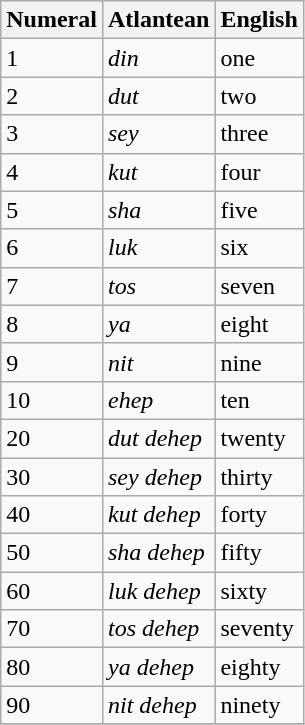<table class="wikitable">
<tr>
<th>Numeral</th>
<th>Atlantean</th>
<th>English</th>
</tr>
<tr>
<td>1</td>
<td><em>din</em></td>
<td>one</td>
</tr>
<tr>
<td>2</td>
<td><em>dut</em></td>
<td>two</td>
</tr>
<tr>
<td>3</td>
<td><em>sey</em></td>
<td>three</td>
</tr>
<tr>
<td>4</td>
<td><em>kut</em></td>
<td>four</td>
</tr>
<tr>
<td>5</td>
<td><em>sha</em></td>
<td>five</td>
</tr>
<tr>
<td>6</td>
<td><em>luk</em></td>
<td>six</td>
</tr>
<tr>
<td>7</td>
<td><em>tos</em></td>
<td>seven</td>
</tr>
<tr>
<td>8</td>
<td><em>ya</em></td>
<td>eight</td>
</tr>
<tr>
<td>9</td>
<td><em>nit</em></td>
<td>nine</td>
</tr>
<tr>
<td>10</td>
<td><em>ehep</em></td>
<td>ten</td>
</tr>
<tr>
<td>20</td>
<td><em>dut dehep</em></td>
<td>twenty</td>
</tr>
<tr>
<td>30</td>
<td><em>sey dehep</em></td>
<td>thirty</td>
</tr>
<tr>
<td>40</td>
<td><em>kut dehep</em></td>
<td>forty</td>
</tr>
<tr>
<td>50</td>
<td><em>sha dehep</em></td>
<td>fifty</td>
</tr>
<tr>
<td>60</td>
<td><em>luk dehep</em></td>
<td>sixty</td>
</tr>
<tr>
<td>70</td>
<td><em>tos dehep</em></td>
<td>seventy</td>
</tr>
<tr>
<td>80</td>
<td><em>ya dehep</em></td>
<td>eighty</td>
</tr>
<tr>
<td>90</td>
<td><em>nit dehep</em></td>
<td>ninety</td>
</tr>
<tr>
</tr>
</table>
